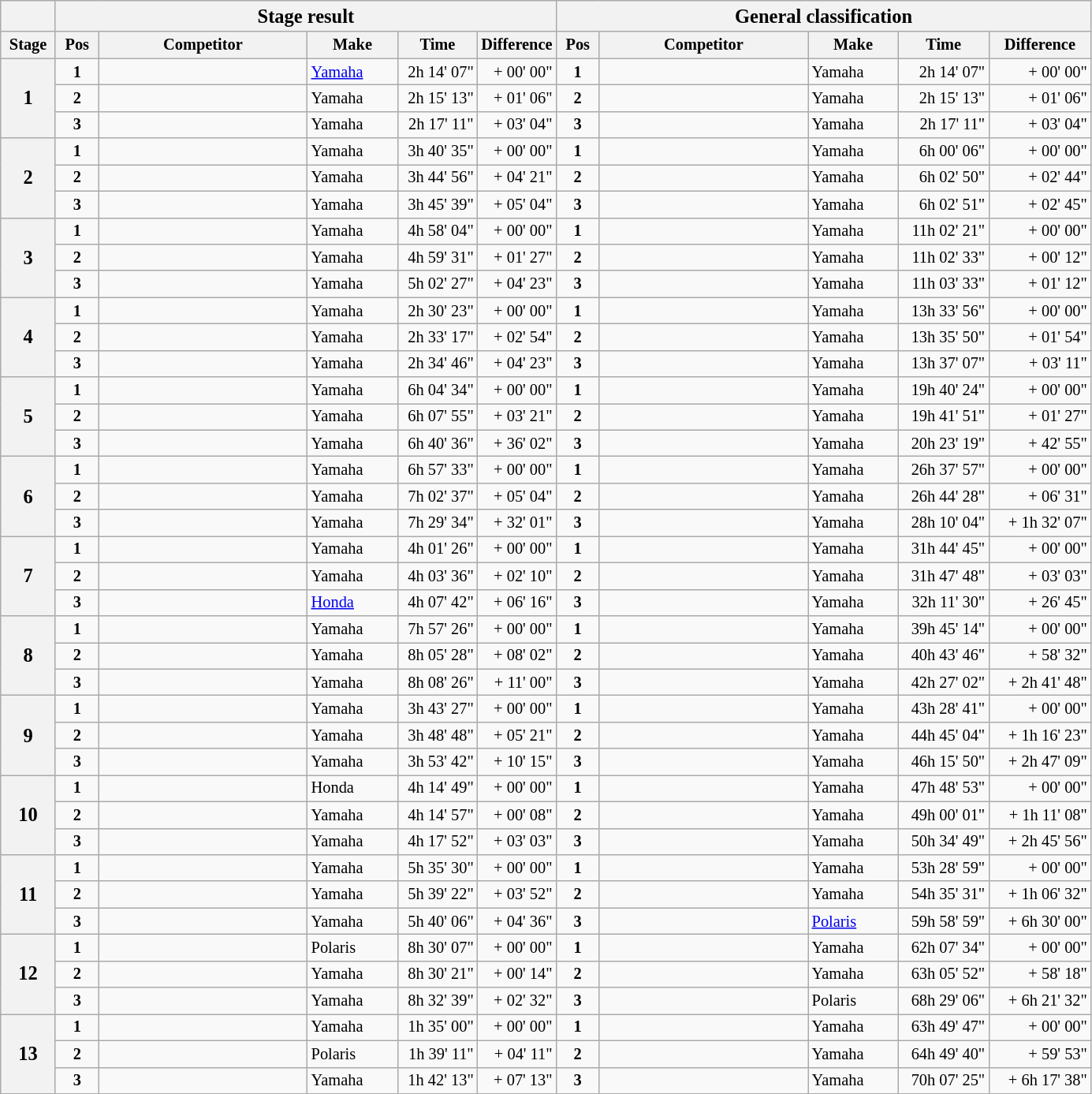<table class="wikitable" style="font-size:85%;">
<tr>
<th></th>
<th colspan=5><big>Stage result </big></th>
<th colspan=5><big>General classification</big></th>
</tr>
<tr>
<th width="40px">Stage</th>
<th width="30px">Pos</th>
<th width="170px">Competitor</th>
<th width="70px">Make</th>
<th width="61px">Time</th>
<th width="60px">Difference</th>
<th width="30px">Pos</th>
<th width="170px">Competitor</th>
<th width="70px">Make</th>
<th width="70px">Time</th>
<th width="80px">Difference</th>
</tr>
<tr>
<th rowspan=3><big>1</big></th>
<td align="center"><strong>1</strong></td>
<td></td>
<td><a href='#'>Yamaha</a></td>
<td align="right">2h 14' 07"</td>
<td align="right">+ 00' 00"</td>
<td align="center"><strong>1</strong></td>
<td></td>
<td>Yamaha</td>
<td align="right">2h 14' 07"</td>
<td align="right">+ 00' 00"</td>
</tr>
<tr>
<td align="center"><strong>2</strong></td>
<td></td>
<td>Yamaha</td>
<td align="right">2h 15' 13"</td>
<td align="right">+ 01' 06"</td>
<td align="center"><strong>2</strong></td>
<td></td>
<td>Yamaha</td>
<td align="right">2h 15' 13"</td>
<td align="right">+ 01' 06"</td>
</tr>
<tr>
<td align="center"><strong>3</strong></td>
<td></td>
<td>Yamaha</td>
<td align="right">2h 17' 11"</td>
<td align="right">+ 03' 04"</td>
<td align="center"><strong>3</strong></td>
<td></td>
<td>Yamaha</td>
<td align="right">2h 17' 11"</td>
<td align="right">+ 03' 04"</td>
</tr>
<tr>
<th rowspan=3><big>2</big></th>
<td align="center"><strong>1</strong></td>
<td></td>
<td>Yamaha</td>
<td align="right">3h 40' 35"</td>
<td align="right">+ 00' 00"</td>
<td align="center"><strong>1</strong></td>
<td></td>
<td>Yamaha</td>
<td align="right">6h 00' 06"</td>
<td align="right">+ 00' 00"</td>
</tr>
<tr>
<td align="center"><strong>2</strong></td>
<td></td>
<td>Yamaha</td>
<td align="right">3h 44' 56"</td>
<td align="right">+ 04' 21"</td>
<td align="center"><strong>2</strong></td>
<td></td>
<td>Yamaha</td>
<td align="right">6h 02' 50"</td>
<td align="right">+ 02' 44"</td>
</tr>
<tr>
<td align="center"><strong>3</strong></td>
<td></td>
<td>Yamaha</td>
<td align="right">3h 45' 39"</td>
<td align="right">+ 05' 04"</td>
<td align="center"><strong>3</strong></td>
<td></td>
<td>Yamaha</td>
<td align="right">6h 02' 51"</td>
<td align="right">+ 02' 45"</td>
</tr>
<tr>
<th rowspan=3><big>3</big></th>
<td align="center"><strong>1</strong></td>
<td></td>
<td>Yamaha</td>
<td align="right">4h 58' 04"</td>
<td align="right">+ 00' 00"</td>
<td align="center"><strong>1</strong></td>
<td></td>
<td>Yamaha</td>
<td align="right">11h 02' 21"</td>
<td align="right">+ 00' 00"</td>
</tr>
<tr>
<td align="center"><strong>2</strong></td>
<td></td>
<td>Yamaha</td>
<td align="right">4h 59' 31"</td>
<td align="right">+ 01' 27"</td>
<td align="center"><strong>2</strong></td>
<td></td>
<td>Yamaha</td>
<td align="right">11h 02' 33"</td>
<td align="right">+ 00' 12"</td>
</tr>
<tr>
<td align="center"><strong>3</strong></td>
<td></td>
<td>Yamaha</td>
<td align="right">5h 02' 27"</td>
<td align="right">+ 04' 23"</td>
<td align="center"><strong>3</strong></td>
<td></td>
<td>Yamaha</td>
<td align="right">11h 03' 33"</td>
<td align="right">+ 01' 12"</td>
</tr>
<tr>
<th rowspan=3><big>4</big></th>
<td align="center"><strong>1</strong></td>
<td></td>
<td>Yamaha</td>
<td align="right">2h 30' 23"</td>
<td align="right">+ 00' 00"</td>
<td align="center"><strong>1</strong></td>
<td></td>
<td>Yamaha</td>
<td align="right">13h 33' 56"</td>
<td align="right">+ 00' 00"</td>
</tr>
<tr>
<td align="center"><strong>2</strong></td>
<td></td>
<td>Yamaha</td>
<td align="right">2h 33' 17"</td>
<td align="right">+ 02' 54"</td>
<td align="center"><strong>2</strong></td>
<td></td>
<td>Yamaha</td>
<td align="right">13h 35' 50"</td>
<td align="right">+ 01' 54"</td>
</tr>
<tr>
<td align="center"><strong>3</strong></td>
<td></td>
<td>Yamaha</td>
<td align="right">2h 34' 46"</td>
<td align="right">+ 04' 23"</td>
<td align="center"><strong>3</strong></td>
<td></td>
<td>Yamaha</td>
<td align="right">13h 37' 07"</td>
<td align="right">+ 03' 11"</td>
</tr>
<tr>
<th rowspan=3><big>5</big></th>
<td align="center"><strong>1</strong></td>
<td></td>
<td>Yamaha</td>
<td align="right">6h 04' 34"</td>
<td align="right">+ 00' 00"</td>
<td align="center"><strong>1</strong></td>
<td></td>
<td>Yamaha</td>
<td align="right">19h 40' 24"</td>
<td align="right">+ 00' 00"</td>
</tr>
<tr>
<td align="center"><strong>2</strong></td>
<td></td>
<td>Yamaha</td>
<td align="right">6h 07' 55"</td>
<td align="right">+ 03' 21"</td>
<td align="center"><strong>2</strong></td>
<td></td>
<td>Yamaha</td>
<td align="right">19h 41' 51"</td>
<td align="right">+ 01' 27"</td>
</tr>
<tr>
<td align="center"><strong>3</strong></td>
<td></td>
<td>Yamaha</td>
<td align="right">6h 40' 36"</td>
<td align="right">+ 36' 02"</td>
<td align="center"><strong>3</strong></td>
<td></td>
<td>Yamaha</td>
<td align="right">20h 23' 19"</td>
<td align="right">+ 42' 55"</td>
</tr>
<tr>
<th rowspan=3><big>6</big></th>
<td align="center"><strong>1</strong></td>
<td></td>
<td>Yamaha</td>
<td align="right">6h 57' 33"</td>
<td align="right">+ 00' 00"</td>
<td align="center"><strong>1</strong></td>
<td></td>
<td>Yamaha</td>
<td align="right">26h 37' 57"</td>
<td align="right">+ 00' 00"</td>
</tr>
<tr>
<td align="center"><strong>2</strong></td>
<td></td>
<td>Yamaha</td>
<td align="right">7h 02' 37"</td>
<td align="right">+ 05' 04"</td>
<td align="center"><strong>2</strong></td>
<td></td>
<td>Yamaha</td>
<td align="right">26h 44' 28"</td>
<td align="right">+ 06' 31"</td>
</tr>
<tr>
<td align="center"><strong>3</strong></td>
<td></td>
<td>Yamaha</td>
<td align="right">7h 29' 34"</td>
<td align="right">+ 32' 01"</td>
<td align="center"><strong>3</strong></td>
<td></td>
<td>Yamaha</td>
<td align="right">28h 10' 04"</td>
<td align="right">+ 1h 32' 07"</td>
</tr>
<tr>
<th rowspan=3><big>7</big></th>
<td align="center"><strong>1</strong></td>
<td></td>
<td>Yamaha</td>
<td align="right">4h 01' 26"</td>
<td align="right">+ 00' 00"</td>
<td align="center"><strong>1</strong></td>
<td></td>
<td>Yamaha</td>
<td align="right">31h 44' 45"</td>
<td align="right">+ 00' 00"</td>
</tr>
<tr>
<td align="center"><strong>2</strong></td>
<td></td>
<td>Yamaha</td>
<td align="right">4h 03' 36"</td>
<td align="right">+ 02' 10"</td>
<td align="center"><strong>2</strong></td>
<td></td>
<td>Yamaha</td>
<td align="right">31h 47' 48"</td>
<td align="right">+ 03' 03"</td>
</tr>
<tr>
<td align="center"><strong>3</strong></td>
<td></td>
<td><a href='#'>Honda</a></td>
<td align="right">4h 07' 42"</td>
<td align="right">+ 06' 16"</td>
<td align="center"><strong>3</strong></td>
<td></td>
<td>Yamaha</td>
<td align="right">32h 11' 30"</td>
<td align="right">+ 26' 45"</td>
</tr>
<tr>
<th rowspan=3><big>8</big></th>
<td align="center"><strong>1</strong></td>
<td></td>
<td>Yamaha</td>
<td align="right">7h 57' 26"</td>
<td align="right">+ 00' 00"</td>
<td align="center"><strong>1</strong></td>
<td></td>
<td>Yamaha</td>
<td align="right">39h 45' 14"</td>
<td align="right">+ 00' 00"</td>
</tr>
<tr>
<td align="center"><strong>2</strong></td>
<td></td>
<td>Yamaha</td>
<td align="right">8h 05' 28"</td>
<td align="right">+ 08' 02"</td>
<td align="center"><strong>2</strong></td>
<td></td>
<td>Yamaha</td>
<td align="right">40h 43' 46"</td>
<td align="right">+ 58' 32"</td>
</tr>
<tr>
<td align="center"><strong>3</strong></td>
<td></td>
<td>Yamaha</td>
<td align="right">8h 08' 26"</td>
<td align="right">+ 11' 00"</td>
<td align="center"><strong>3</strong></td>
<td></td>
<td>Yamaha</td>
<td align="right">42h 27' 02"</td>
<td align="right">+ 2h 41' 48"</td>
</tr>
<tr>
<th rowspan=3><big>9</big></th>
<td align="center"><strong>1</strong></td>
<td></td>
<td>Yamaha</td>
<td align="right">3h 43' 27"</td>
<td align="right">+ 00' 00"</td>
<td align="center"><strong>1</strong></td>
<td></td>
<td>Yamaha</td>
<td align="right">43h 28' 41"</td>
<td align="right">+ 00' 00"</td>
</tr>
<tr>
<td align="center"><strong>2</strong></td>
<td></td>
<td>Yamaha</td>
<td align="right">3h 48' 48"</td>
<td align="right">+ 05' 21"</td>
<td align="center"><strong>2</strong></td>
<td></td>
<td>Yamaha</td>
<td align="right">44h 45' 04"</td>
<td align="right">+ 1h 16' 23"</td>
</tr>
<tr>
<td align="center"><strong>3</strong></td>
<td></td>
<td>Yamaha</td>
<td align="right">3h 53' 42"</td>
<td align="right">+ 10' 15"</td>
<td align="center"><strong>3</strong></td>
<td></td>
<td>Yamaha</td>
<td align="right">46h 15' 50"</td>
<td align="right">+ 2h 47' 09"</td>
</tr>
<tr>
<th rowspan=3><big>10</big></th>
<td align="center"><strong>1</strong></td>
<td></td>
<td>Honda</td>
<td align="right">4h 14' 49"</td>
<td align="right">+ 00' 00"</td>
<td align="center"><strong>1</strong></td>
<td></td>
<td>Yamaha</td>
<td align="right">47h 48' 53"</td>
<td align="right">+ 00' 00"</td>
</tr>
<tr>
<td align="center"><strong>2</strong></td>
<td></td>
<td>Yamaha</td>
<td align="right">4h 14' 57"</td>
<td align="right">+ 00' 08"</td>
<td align="center"><strong>2</strong></td>
<td></td>
<td>Yamaha</td>
<td align="right">49h 00' 01"</td>
<td align="right">+ 1h 11' 08"</td>
</tr>
<tr>
<td align="center"><strong>3</strong></td>
<td></td>
<td>Yamaha</td>
<td align="right">4h 17' 52"</td>
<td align="right">+ 03' 03"</td>
<td align="center"><strong>3</strong></td>
<td></td>
<td>Yamaha</td>
<td align="right">50h 34' 49"</td>
<td align="right">+ 2h 45' 56"</td>
</tr>
<tr>
<th rowspan=3><big>11</big></th>
<td align="center"><strong>1</strong></td>
<td></td>
<td>Yamaha</td>
<td align="right">5h 35' 30"</td>
<td align="right">+ 00' 00"</td>
<td align="center"><strong>1</strong></td>
<td></td>
<td>Yamaha</td>
<td align="right">53h 28' 59"</td>
<td align="right">+ 00' 00"</td>
</tr>
<tr>
<td align="center"><strong>2</strong></td>
<td></td>
<td>Yamaha</td>
<td align="right">5h 39' 22"</td>
<td align="right">+ 03' 52"</td>
<td align="center"><strong>2</strong></td>
<td></td>
<td>Yamaha</td>
<td align="right">54h 35' 31"</td>
<td align="right">+ 1h 06' 32"</td>
</tr>
<tr>
<td align="center"><strong>3</strong></td>
<td></td>
<td>Yamaha</td>
<td align="right">5h 40' 06"</td>
<td align="right">+ 04' 36"</td>
<td align="center"><strong>3</strong></td>
<td></td>
<td><a href='#'>Polaris</a></td>
<td align="right">59h 58' 59"</td>
<td align="right">+ 6h 30' 00"</td>
</tr>
<tr>
<th rowspan=3><big>12</big></th>
<td align="center"><strong>1</strong></td>
<td></td>
<td>Polaris</td>
<td align="right">8h 30' 07"</td>
<td align="right">+ 00' 00"</td>
<td align="center"><strong>1</strong></td>
<td></td>
<td>Yamaha</td>
<td align="right">62h 07' 34"</td>
<td align="right">+ 00' 00"</td>
</tr>
<tr>
<td align="center"><strong>2</strong></td>
<td></td>
<td>Yamaha</td>
<td align="right">8h 30' 21"</td>
<td align="right">+ 00' 14"</td>
<td align="center"><strong>2</strong></td>
<td></td>
<td>Yamaha</td>
<td align="right">63h 05' 52"</td>
<td align="right">+ 58' 18"</td>
</tr>
<tr>
<td align="center"><strong>3</strong></td>
<td></td>
<td>Yamaha</td>
<td align="right">8h 32' 39"</td>
<td align="right">+ 02' 32"</td>
<td align="center"><strong>3</strong></td>
<td></td>
<td>Polaris</td>
<td align="right">68h 29' 06"</td>
<td align="right">+ 6h 21' 32"</td>
</tr>
<tr>
<th rowspan=3><big>13</big></th>
<td align="center"><strong>1</strong></td>
<td></td>
<td>Yamaha</td>
<td align="right">1h 35' 00"</td>
<td align="right">+ 00' 00"</td>
<td align="center"><strong>1</strong></td>
<td></td>
<td>Yamaha</td>
<td align="right">63h 49' 47"</td>
<td align="right">+ 00' 00"</td>
</tr>
<tr>
<td align="center"><strong>2</strong></td>
<td></td>
<td>Polaris</td>
<td align="right">1h 39' 11"</td>
<td align="right">+ 04' 11"</td>
<td align="center"><strong>2</strong></td>
<td></td>
<td>Yamaha</td>
<td align="right">64h 49' 40"</td>
<td align="right">+ 59' 53"</td>
</tr>
<tr>
<td align="center"><strong>3</strong></td>
<td></td>
<td>Yamaha</td>
<td align="right">1h 42' 13"</td>
<td align="right">+ 07' 13"</td>
<td align="center"><strong>3</strong></td>
<td></td>
<td>Yamaha</td>
<td align="right">70h 07' 25"</td>
<td align="right">+ 6h 17' 38"</td>
</tr>
</table>
